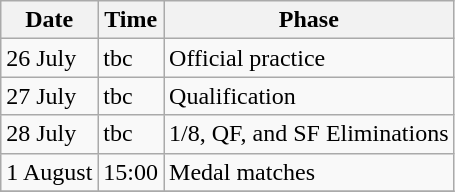<table class=wikitable>
<tr>
<th>Date</th>
<th>Time</th>
<th>Phase</th>
</tr>
<tr>
<td>26 July</td>
<td>tbc</td>
<td>Official practice</td>
</tr>
<tr>
<td>27 July</td>
<td>tbc</td>
<td>Qualification</td>
</tr>
<tr>
<td>28 July</td>
<td>tbc</td>
<td>1/8, QF, and SF Eliminations</td>
</tr>
<tr>
<td>1 August</td>
<td>15:00</td>
<td>Medal matches</td>
</tr>
<tr>
</tr>
</table>
